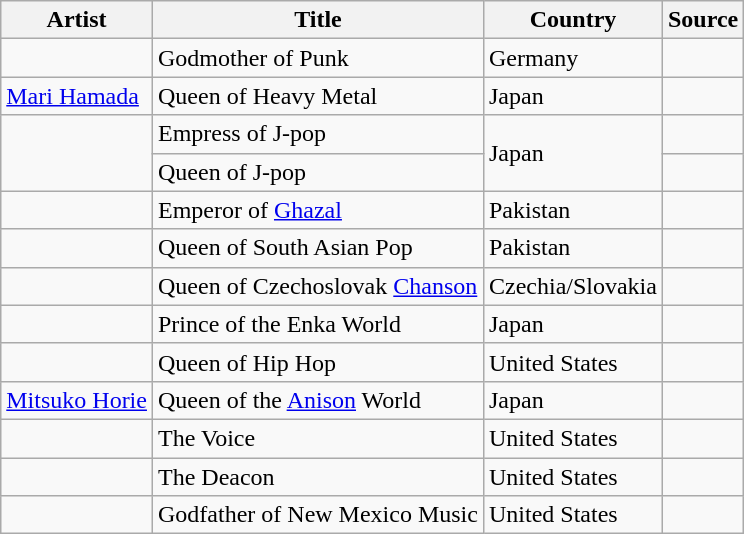<table class="wikitable sortable">
<tr>
<th>Artist</th>
<th>Title</th>
<th>Country</th>
<th class="unsortable">Source</th>
</tr>
<tr>
<td></td>
<td>Godmother of Punk</td>
<td>Germany</td>
<td></td>
</tr>
<tr>
<td><a href='#'>Mari Hamada</a></td>
<td>Queen of Heavy Metal</td>
<td>Japan</td>
<td></td>
</tr>
<tr>
<td rowspan="2"></td>
<td>Empress of J-pop</td>
<td rowspan="2">Japan</td>
<td></td>
</tr>
<tr>
<td>Queen of J-pop</td>
<td></td>
</tr>
<tr>
<td></td>
<td>Emperor of <a href='#'>Ghazal</a></td>
<td>Pakistan</td>
<td></td>
</tr>
<tr>
<td></td>
<td>Queen of South Asian Pop</td>
<td>Pakistan</td>
<td></td>
</tr>
<tr>
<td></td>
<td>Queen of Czechoslovak <a href='#'>Chanson</a></td>
<td>Czechia/Slovakia</td>
<td></td>
</tr>
<tr>
<td></td>
<td>Prince of the Enka World</td>
<td>Japan</td>
<td></td>
</tr>
<tr>
<td></td>
<td>Queen of Hip Hop</td>
<td>United States</td>
<td></td>
</tr>
<tr>
<td><a href='#'>Mitsuko Horie</a></td>
<td>Queen of the <a href='#'>Anison</a> World</td>
<td>Japan</td>
<td></td>
</tr>
<tr>
<td></td>
<td>The Voice</td>
<td>United States</td>
<td></td>
</tr>
<tr>
<td></td>
<td>The Deacon</td>
<td>United States</td>
<td></td>
</tr>
<tr>
<td></td>
<td>Godfather of New Mexico Music</td>
<td>United States</td>
<td></td>
</tr>
</table>
